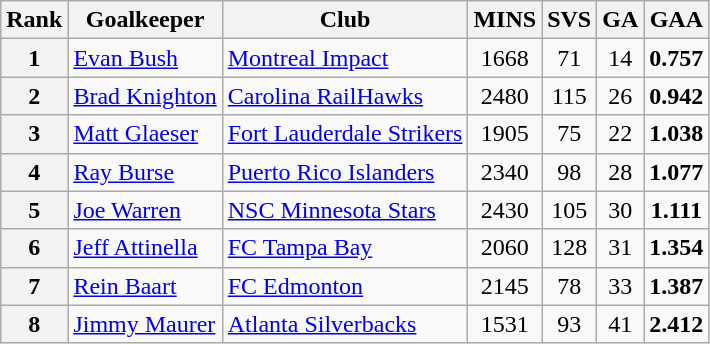<table class="wikitable">
<tr>
<th>Rank</th>
<th>Goalkeeper</th>
<th>Club</th>
<th>MINS</th>
<th>SVS</th>
<th>GA</th>
<th>GAA</th>
</tr>
<tr>
<th align=center>1</th>
<td> <a href='#'>Evan Bush</a></td>
<td><a href='#'>Montreal Impact</a></td>
<td align=center>1668</td>
<td align=center>71</td>
<td align=center>14</td>
<td align=center><strong>0.757</strong></td>
</tr>
<tr>
<th align=center>2</th>
<td> <a href='#'>Brad Knighton</a></td>
<td><a href='#'>Carolina RailHawks</a></td>
<td align=center>2480</td>
<td align=center>115</td>
<td align=center>26</td>
<td align=center><strong>0.942</strong></td>
</tr>
<tr>
<th align=center>3</th>
<td> <a href='#'>Matt Glaeser</a></td>
<td><a href='#'>Fort Lauderdale Strikers</a></td>
<td align=center>1905</td>
<td align=center>75</td>
<td align=center>22</td>
<td align=center><strong>1.038</strong></td>
</tr>
<tr>
<th align=center>4</th>
<td> <a href='#'>Ray Burse</a></td>
<td><a href='#'>Puerto Rico Islanders</a></td>
<td align=center>2340</td>
<td align=center>98</td>
<td align=center>28</td>
<td align=center><strong>1.077</strong></td>
</tr>
<tr>
<th align=center>5</th>
<td> <a href='#'>Joe Warren</a></td>
<td><a href='#'>NSC Minnesota Stars</a></td>
<td align=center>2430</td>
<td align=center>105</td>
<td align=center>30</td>
<td align=center><strong>1.111</strong></td>
</tr>
<tr>
<th align=center>6</th>
<td> <a href='#'>Jeff Attinella</a></td>
<td><a href='#'>FC Tampa Bay</a></td>
<td align=center>2060</td>
<td align=center>128</td>
<td align=center>31</td>
<td align=center><strong>1.354</strong></td>
</tr>
<tr>
<th align=center>7</th>
<td> <a href='#'>Rein Baart</a></td>
<td><a href='#'>FC Edmonton</a></td>
<td align=center>2145</td>
<td align=center>78</td>
<td align=center>33</td>
<td align=center><strong>1.387</strong></td>
</tr>
<tr>
<th align=center>8</th>
<td> <a href='#'>Jimmy Maurer</a></td>
<td><a href='#'>Atlanta Silverbacks</a></td>
<td align=center>1531</td>
<td align=center>93</td>
<td align=center>41</td>
<td align=center><strong>2.412</strong></td>
</tr>
</table>
